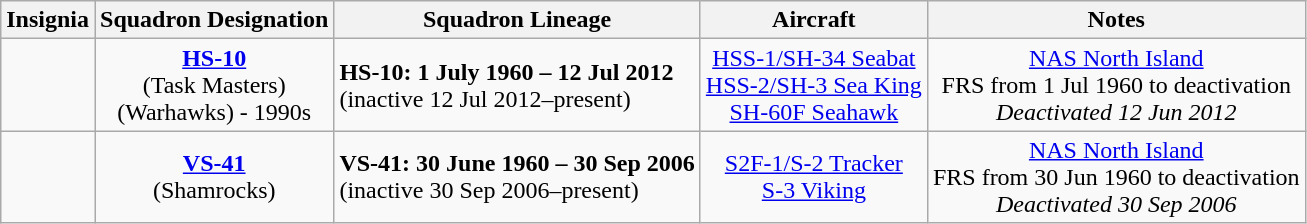<table class="wikitable">
<tr>
<th><strong>Insignia</strong></th>
<th><strong>Squadron Designation</strong></th>
<th><strong>Squadron Lineage</strong></th>
<th><strong>Aircraft</strong></th>
<th><strong>Notes</strong></th>
</tr>
<tr>
<td></td>
<td style="text-align: center;"><strong><a href='#'>HS-10</a></strong><br>(Task Masters)<br>(Warhawks) - 1990s</td>
<td><strong>HS-10: 1 July 1960 – 12 Jul 2012</strong><br>(inactive 12 Jul 2012–present)</td>
<td style="text-align: center;"><a href='#'>HSS-1/SH-34 Seabat</a><br><a href='#'>HSS-2/SH-3 Sea King</a><br><a href='#'>SH-60F Seahawk</a></td>
<td style="text-align: center;"><a href='#'>NAS North Island</a><br>FRS from 1 Jul 1960 to deactivation<br><em>Deactivated 12 Jun 2012</em></td>
</tr>
<tr>
<td></td>
<td style="text-align: center;"><strong><a href='#'>VS-41</a></strong><br>(Shamrocks)</td>
<td><strong>VS-41: 30 June 1960 – 30 Sep 2006</strong><br>(inactive 30 Sep 2006–present)</td>
<td style="text-align: center;"><a href='#'>S2F-1/S-2 Tracker</a><br><a href='#'>S-3 Viking</a></td>
<td style="text-align: center;"><a href='#'>NAS North Island</a><br>FRS from 30 Jun 1960 to deactivation<br><em>Deactivated 30 Sep 2006</em></td>
</tr>
</table>
